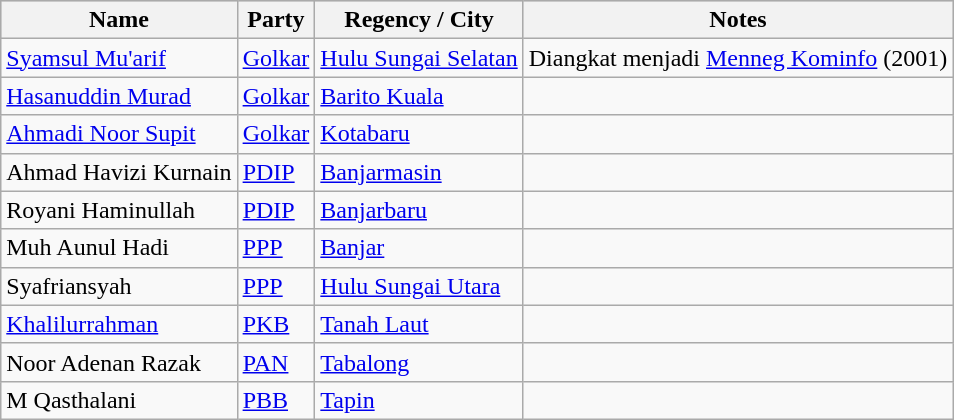<table class="wikitable sortable" style="font-size: 100%;">
<tr bgcolor="#cccccc">
<th>Name</th>
<th>Party</th>
<th>Regency / City</th>
<th>Notes</th>
</tr>
<tr>
<td><a href='#'>Syamsul Mu'arif</a></td>
<td><a href='#'>Golkar</a></td>
<td><a href='#'>Hulu Sungai Selatan</a></td>
<td>Diangkat menjadi <a href='#'>Menneg Kominfo</a> (2001)</td>
</tr>
<tr>
<td><a href='#'>Hasanuddin Murad</a></td>
<td><a href='#'>Golkar</a></td>
<td><a href='#'>Barito Kuala</a></td>
<td></td>
</tr>
<tr>
<td><a href='#'>Ahmadi Noor Supit</a></td>
<td><a href='#'>Golkar</a></td>
<td><a href='#'>Kotabaru</a></td>
<td></td>
</tr>
<tr>
<td>Ahmad Havizi Kurnain</td>
<td><a href='#'>PDIP</a></td>
<td><a href='#'>Banjarmasin</a></td>
<td></td>
</tr>
<tr>
<td>Royani Haminullah</td>
<td><a href='#'>PDIP</a></td>
<td><a href='#'>Banjarbaru</a></td>
<td></td>
</tr>
<tr>
<td>Muh Aunul Hadi</td>
<td><a href='#'>PPP</a></td>
<td><a href='#'>Banjar</a></td>
<td></td>
</tr>
<tr>
<td>Syafriansyah</td>
<td><a href='#'>PPP</a></td>
<td><a href='#'>Hulu Sungai Utara</a></td>
<td></td>
</tr>
<tr>
<td><a href='#'>Khalilurrahman</a></td>
<td><a href='#'>PKB</a></td>
<td><a href='#'>Tanah Laut</a></td>
<td></td>
</tr>
<tr>
<td>Noor Adenan Razak</td>
<td><a href='#'>PAN</a></td>
<td><a href='#'>Tabalong</a></td>
<td></td>
</tr>
<tr>
<td>M Qasthalani</td>
<td><a href='#'>PBB</a></td>
<td><a href='#'>Tapin</a></td>
<td></td>
</tr>
</table>
